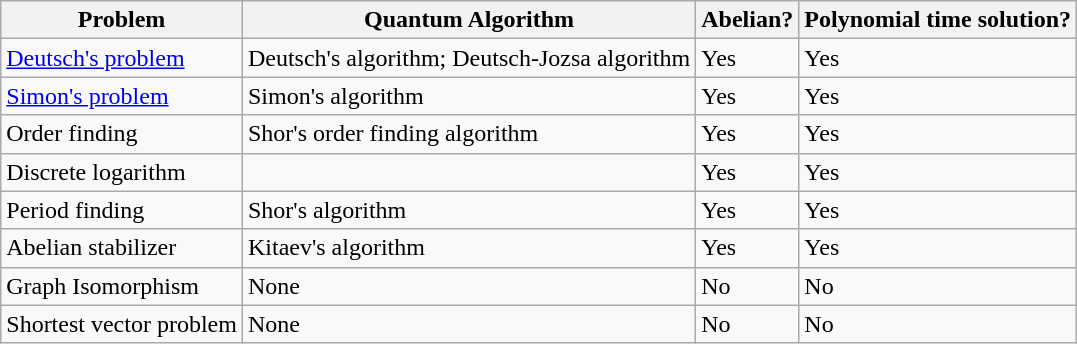<table class="wikitable">
<tr>
<th>Problem</th>
<th>Quantum Algorithm</th>
<th>Abelian?</th>
<th>Polynomial time solution?</th>
</tr>
<tr>
<td><a href='#'>Deutsch's problem</a></td>
<td>Deutsch's algorithm; Deutsch-Jozsa algorithm</td>
<td>Yes</td>
<td>Yes</td>
</tr>
<tr>
<td><a href='#'>Simon's problem</a></td>
<td>Simon's algorithm</td>
<td>Yes</td>
<td>Yes</td>
</tr>
<tr>
<td>Order finding</td>
<td>Shor's order finding algorithm</td>
<td>Yes</td>
<td>Yes</td>
</tr>
<tr>
<td>Discrete logarithm</td>
<td></td>
<td>Yes</td>
<td>Yes</td>
</tr>
<tr>
<td>Period finding</td>
<td>Shor's algorithm</td>
<td>Yes</td>
<td>Yes</td>
</tr>
<tr>
<td>Abelian stabilizer</td>
<td>Kitaev's algorithm</td>
<td>Yes</td>
<td>Yes</td>
</tr>
<tr>
<td>Graph Isomorphism</td>
<td>None</td>
<td>No</td>
<td>No</td>
</tr>
<tr>
<td>Shortest vector problem</td>
<td>None</td>
<td>No</td>
<td>No</td>
</tr>
</table>
